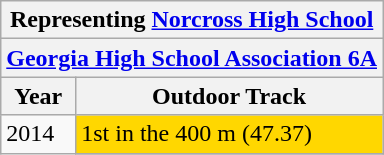<table class="wikitable sortable">
<tr>
<th colspan="7">Representing <a href='#'>Norcross High School</a></th>
</tr>
<tr>
<th colspan="7"><a href='#'>Georgia High School Association 6A</a></th>
</tr>
<tr>
<th>Year</th>
<th>Outdoor Track</th>
</tr>
<tr>
<td Rowspan=3>2014</td>
<td bgcolor=gold>1st in the 400 m (47.37)</td>
</tr>
<tr>
</tr>
</table>
